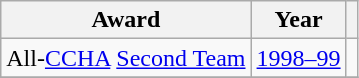<table class="wikitable">
<tr>
<th>Award</th>
<th>Year</th>
<th></th>
</tr>
<tr>
<td>All-<a href='#'>CCHA</a> <a href='#'>Second Team</a></td>
<td><a href='#'>1998–99</a></td>
<td></td>
</tr>
<tr>
</tr>
</table>
